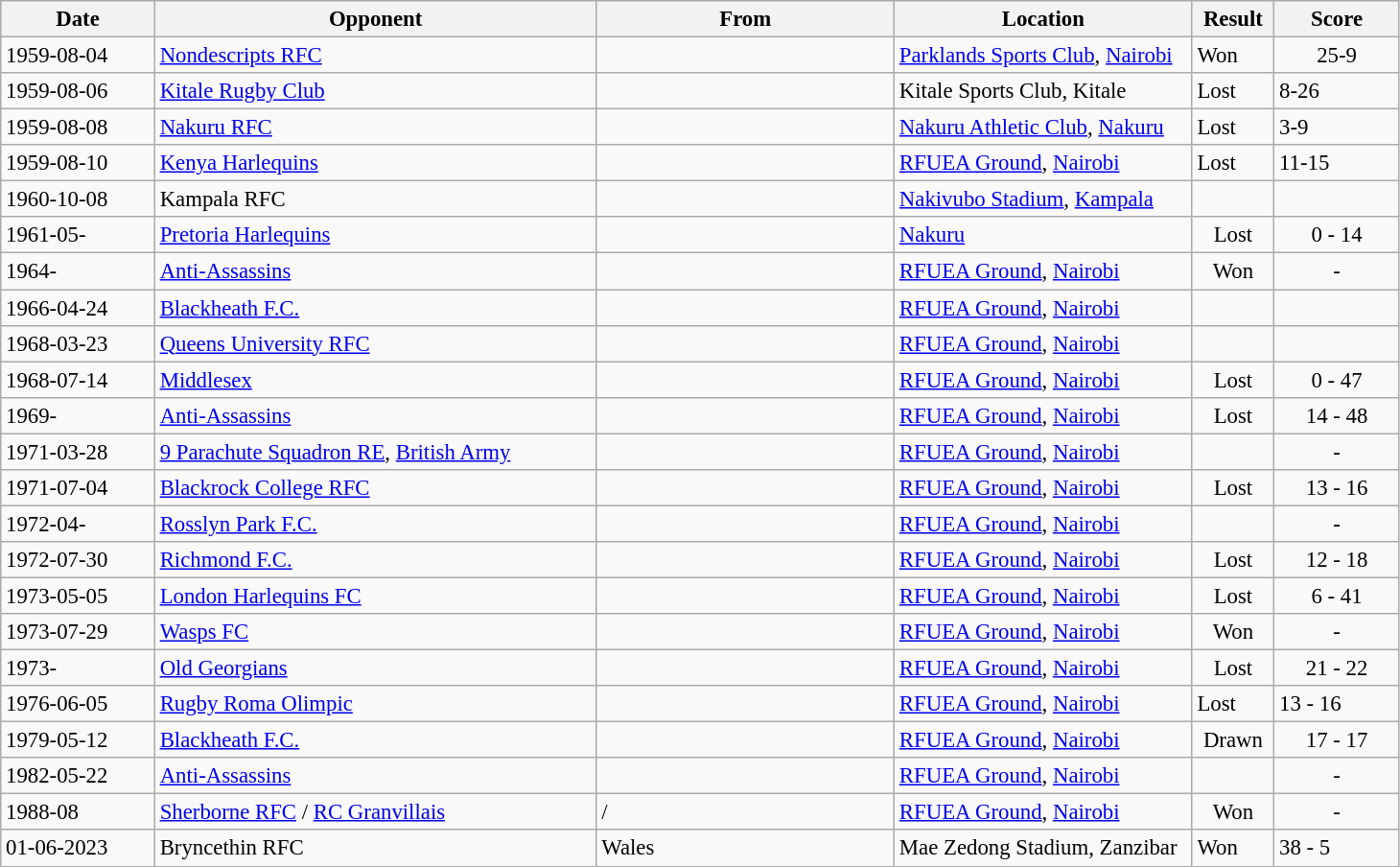<table class="sortable wikitable" style="font-size:95%; ">
<tr>
<th width=100>Date</th>
<th width=300>Opponent</th>
<th width=200>From</th>
<th width=200>Location</th>
<th width=50>Result</th>
<th width=80>Score</th>
</tr>
<tr>
<td>1959-08-04</td>
<td><a href='#'>Nondescripts RFC</a></td>
<td></td>
<td><a href='#'>Parklands Sports Club</a>, <a href='#'>Nairobi</a></td>
<td>Won</td>
<td style="text-align:center;">25-9</td>
</tr>
<tr>
<td>1959-08-06</td>
<td><a href='#'>Kitale Rugby Club</a></td>
<td></td>
<td>Kitale Sports Club, Kitale</td>
<td>Lost</td>
<td>8-26</td>
</tr>
<tr>
<td>1959-08-08</td>
<td><a href='#'>Nakuru RFC</a></td>
<td></td>
<td><a href='#'>Nakuru Athletic Club</a>, <a href='#'>Nakuru</a></td>
<td>Lost</td>
<td>3-9</td>
</tr>
<tr>
<td>1959-08-10</td>
<td><a href='#'>Kenya Harlequins</a></td>
<td></td>
<td><a href='#'>RFUEA Ground</a>, <a href='#'>Nairobi</a></td>
<td>Lost</td>
<td>11-15</td>
</tr>
<tr>
<td>1960-10-08</td>
<td>Kampala RFC</td>
<td></td>
<td><a href='#'>Nakivubo Stadium</a>, <a href='#'>Kampala</a></td>
<td></td>
<td></td>
</tr>
<tr>
<td>1961-05-  </td>
<td><a href='#'>Pretoria Harlequins</a></td>
<td></td>
<td><a href='#'>Nakuru</a></td>
<td style="text-align:center;">Lost</td>
<td style="text-align:center;">0 - 14</td>
</tr>
<tr>
<td>1964-</td>
<td><a href='#'>Anti-Assassins</a></td>
<td></td>
<td><a href='#'>RFUEA Ground</a>, <a href='#'>Nairobi</a></td>
<td style="text-align:center;">Won</td>
<td style="text-align:center;">-</td>
</tr>
<tr>
<td>1966-04-24</td>
<td><a href='#'>Blackheath F.C.</a></td>
<td></td>
<td><a href='#'>RFUEA Ground</a>, <a href='#'>Nairobi</a></td>
<td></td>
<td></td>
</tr>
<tr>
<td>1968-03-23</td>
<td><a href='#'>Queens University RFC</a></td>
<td></td>
<td><a href='#'>RFUEA Ground</a>, <a href='#'>Nairobi</a></td>
<td></td>
<td></td>
</tr>
<tr>
<td>1968-07-14</td>
<td><a href='#'>Middlesex</a></td>
<td></td>
<td><a href='#'>RFUEA Ground</a>, <a href='#'>Nairobi</a></td>
<td style="text-align:center;">Lost</td>
<td style="text-align:center;">0 - 47</td>
</tr>
<tr>
<td>1969-</td>
<td><a href='#'>Anti-Assassins</a></td>
<td></td>
<td><a href='#'>RFUEA Ground</a>, <a href='#'>Nairobi</a></td>
<td style="text-align:center;">Lost</td>
<td style="text-align:center;">14 - 48</td>
</tr>
<tr>
<td>1971-03-28</td>
<td><a href='#'>9 Parachute Squadron RE</a>, <a href='#'>British Army</a></td>
<td></td>
<td><a href='#'>RFUEA Ground</a>, <a href='#'>Nairobi</a></td>
<td></td>
<td style="text-align:center;">-</td>
</tr>
<tr>
<td>1971-07-04</td>
<td><a href='#'>Blackrock College RFC</a></td>
<td></td>
<td><a href='#'>RFUEA Ground</a>, <a href='#'>Nairobi</a></td>
<td style="text-align:center;">Lost</td>
<td style="text-align:center;">13 - 16</td>
</tr>
<tr>
<td>1972-04-</td>
<td><a href='#'>Rosslyn Park F.C.</a></td>
<td></td>
<td><a href='#'>RFUEA Ground</a>, <a href='#'>Nairobi</a></td>
<td></td>
<td style="text-align:center;">-</td>
</tr>
<tr>
<td>1972-07-30</td>
<td><a href='#'>Richmond F.C.</a></td>
<td></td>
<td><a href='#'>RFUEA Ground</a>, <a href='#'>Nairobi</a></td>
<td style="text-align:center;">Lost</td>
<td style="text-align:center;">12 - 18</td>
</tr>
<tr>
<td>1973-05-05</td>
<td><a href='#'>London Harlequins FC</a></td>
<td></td>
<td><a href='#'>RFUEA Ground</a>, <a href='#'>Nairobi</a></td>
<td style="text-align:center;">Lost</td>
<td style="text-align:center;">6 - 41</td>
</tr>
<tr>
<td>1973-07-29</td>
<td><a href='#'>Wasps FC</a></td>
<td></td>
<td><a href='#'>RFUEA Ground</a>, <a href='#'>Nairobi</a></td>
<td style="text-align:center;">Won</td>
<td style="text-align:center;">-</td>
</tr>
<tr>
<td>1973-</td>
<td><a href='#'>Old Georgians</a></td>
<td></td>
<td><a href='#'>RFUEA Ground</a>, <a href='#'>Nairobi</a></td>
<td style="text-align:center;">Lost</td>
<td style="text-align:center;">21 - 22</td>
</tr>
<tr>
<td>1976-06-05</td>
<td><a href='#'>Rugby Roma Olimpic</a></td>
<td></td>
<td><a href='#'>RFUEA Ground</a>, <a href='#'>Nairobi</a></td>
<td>Lost</td>
<td>13 - 16</td>
</tr>
<tr>
<td>1979-05-12</td>
<td><a href='#'>Blackheath F.C.</a></td>
<td></td>
<td><a href='#'>RFUEA Ground</a>, <a href='#'>Nairobi</a></td>
<td style="text-align:center;">Drawn</td>
<td style="text-align:center;">17 - 17</td>
</tr>
<tr>
<td>1982-05-22</td>
<td><a href='#'>Anti-Assassins</a></td>
<td></td>
<td><a href='#'>RFUEA Ground</a>, <a href='#'>Nairobi</a></td>
<td></td>
<td style="text-align:center;">-</td>
</tr>
<tr>
<td>1988-08</td>
<td><a href='#'>Sherborne RFC</a> / <a href='#'>RC Granvillais</a></td>
<td> / </td>
<td><a href='#'>RFUEA Ground</a>, <a href='#'>Nairobi</a></td>
<td style="text-align:center;">Won</td>
<td style="text-align:center;">-</td>
</tr>
<tr>
<td>01-06-2023</td>
<td>Bryncethin RFC</td>
<td>Wales</td>
<td>Mae Zedong Stadium, Zanzibar</td>
<td>Won</td>
<td>38 - 5</td>
</tr>
</table>
